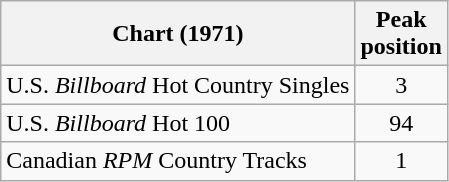<table class="wikitable sortable">
<tr>
<th align="left">Chart (1971)</th>
<th align="center">Peak<br>position</th>
</tr>
<tr>
<td align="left">U.S. <em>Billboard</em> Hot Country Singles</td>
<td align="center">3</td>
</tr>
<tr>
<td align="left">U.S. <em>Billboard</em> Hot 100</td>
<td align="center">94</td>
</tr>
<tr>
<td align="left">Canadian <em>RPM</em> Country Tracks</td>
<td align="center">1</td>
</tr>
</table>
